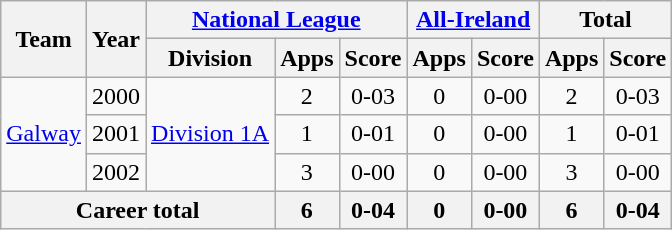<table class="wikitable" style="text-align:center">
<tr>
<th rowspan="2">Team</th>
<th rowspan="2">Year</th>
<th colspan="3"><a href='#'>National League</a></th>
<th colspan="2"><a href='#'>All-Ireland</a></th>
<th colspan="2">Total</th>
</tr>
<tr>
<th>Division</th>
<th>Apps</th>
<th>Score</th>
<th>Apps</th>
<th>Score</th>
<th>Apps</th>
<th>Score</th>
</tr>
<tr>
<td rowspan="3"><a href='#'>Galway</a></td>
<td>2000</td>
<td rowspan="3"><a href='#'>Division 1A</a></td>
<td>2</td>
<td>0-03</td>
<td>0</td>
<td>0-00</td>
<td>2</td>
<td>0-03</td>
</tr>
<tr>
<td>2001</td>
<td>1</td>
<td>0-01</td>
<td>0</td>
<td>0-00</td>
<td>1</td>
<td>0-01</td>
</tr>
<tr>
<td>2002</td>
<td>3</td>
<td>0-00</td>
<td>0</td>
<td>0-00</td>
<td>3</td>
<td>0-00</td>
</tr>
<tr>
<th colspan="3">Career total</th>
<th>6</th>
<th>0-04</th>
<th>0</th>
<th>0-00</th>
<th>6</th>
<th>0-04</th>
</tr>
</table>
